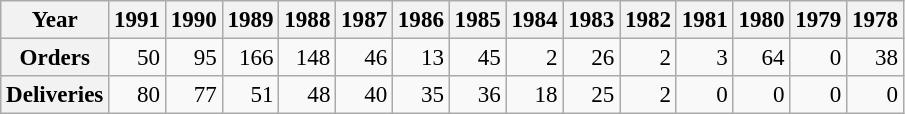<table class="wikitable" style="text-align:right; font-size:96%;">
<tr>
<th>Year</th>
<th>1991</th>
<th>1990</th>
<th>1989</th>
<th>1988</th>
<th>1987</th>
<th>1986</th>
<th>1985</th>
<th>1984</th>
<th>1983</th>
<th>1982</th>
<th>1981</th>
<th>1980</th>
<th>1979</th>
<th>1978</th>
</tr>
<tr>
<th>Orders</th>
<td>50</td>
<td>95</td>
<td>166</td>
<td>148</td>
<td>46</td>
<td>13</td>
<td>45</td>
<td>2</td>
<td>26</td>
<td>2</td>
<td>3</td>
<td>64</td>
<td>0</td>
<td>38</td>
</tr>
<tr>
<th>Deliveries</th>
<td>80</td>
<td>77</td>
<td>51</td>
<td>48</td>
<td>40</td>
<td>35</td>
<td>36</td>
<td>18</td>
<td>25</td>
<td>2</td>
<td>0</td>
<td>0</td>
<td>0</td>
<td>0</td>
</tr>
</table>
